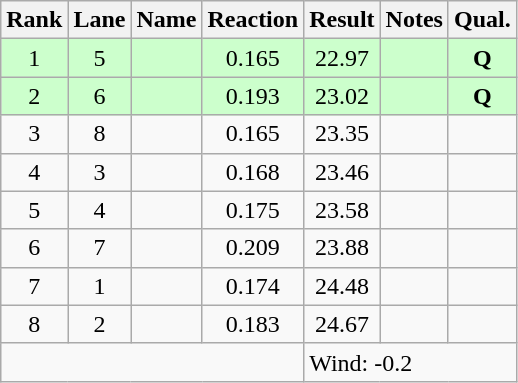<table class="wikitable sortable" style="text-align:center">
<tr>
<th>Rank</th>
<th>Lane</th>
<th>Name</th>
<th>Reaction</th>
<th>Result</th>
<th>Notes</th>
<th>Qual.</th>
</tr>
<tr bgcolor=ccffcc>
<td>1</td>
<td>5</td>
<td align="left"></td>
<td>0.165</td>
<td>22.97</td>
<td></td>
<td><strong>Q</strong></td>
</tr>
<tr bgcolor=ccffcc>
<td>2</td>
<td>6</td>
<td align="left"></td>
<td>0.193</td>
<td>23.02</td>
<td></td>
<td><strong>Q</strong></td>
</tr>
<tr>
<td>3</td>
<td>8</td>
<td align="left"></td>
<td>0.165</td>
<td>23.35</td>
<td></td>
<td></td>
</tr>
<tr>
<td>4</td>
<td>3</td>
<td align="left"></td>
<td>0.168</td>
<td>23.46</td>
<td></td>
<td></td>
</tr>
<tr>
<td>5</td>
<td>4</td>
<td align="left"></td>
<td>0.175</td>
<td>23.58</td>
<td></td>
<td></td>
</tr>
<tr>
<td>6</td>
<td>7</td>
<td align="left"></td>
<td>0.209</td>
<td>23.88</td>
<td></td>
<td></td>
</tr>
<tr>
<td>7</td>
<td>1</td>
<td align="left"></td>
<td>0.174</td>
<td>24.48</td>
<td></td>
<td></td>
</tr>
<tr>
<td>8</td>
<td>2</td>
<td align="left"></td>
<td>0.183</td>
<td>24.67</td>
<td></td>
<td></td>
</tr>
<tr class="sortbottom">
<td colspan=4></td>
<td colspan="3" style="text-align:left;">Wind: -0.2</td>
</tr>
</table>
